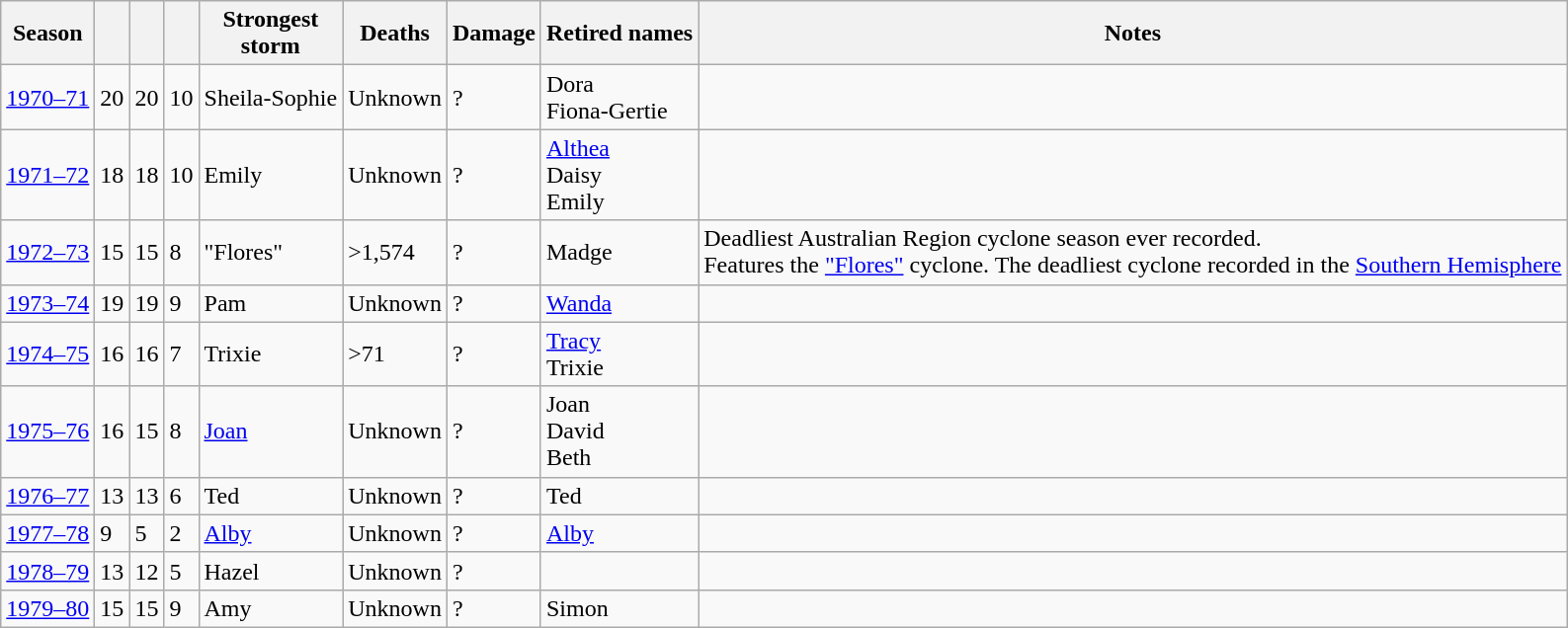<table class="wikitable sortable">
<tr>
<th>Season</th>
<th></th>
<th></th>
<th></th>
<th>Strongest<br>storm</th>
<th>Deaths</th>
<th>Damage</th>
<th class=unsortable>Retired names</th>
<th class=unsortable>Notes</th>
</tr>
<tr>
<td><a href='#'>1970–71</a></td>
<td>20</td>
<td>20</td>
<td>10</td>
<td> Sheila-Sophie</td>
<td>Unknown</td>
<td>?</td>
<td> Dora<br> Fiona-Gertie</td>
<td></td>
</tr>
<tr>
<td><a href='#'>1971–72</a></td>
<td>18</td>
<td>18</td>
<td>10</td>
<td> Emily</td>
<td>Unknown</td>
<td>?</td>
<td> <a href='#'>Althea</a><br> Daisy<br> Emily</td>
<td></td>
</tr>
<tr>
<td><a href='#'>1972–73</a></td>
<td>15</td>
<td>15</td>
<td>8</td>
<td> "Flores"</td>
<td>>1,574</td>
<td>?</td>
<td> Madge</td>
<td>Deadliest Australian Region cyclone season ever recorded.<br> Features the <a href='#'>"Flores"</a> cyclone. The deadliest cyclone recorded in the <a href='#'>Southern Hemisphere</a></td>
</tr>
<tr>
<td><a href='#'>1973–74</a></td>
<td>19</td>
<td>19</td>
<td>9</td>
<td> Pam</td>
<td>Unknown</td>
<td>?</td>
<td> <a href='#'>Wanda</a></td>
<td></td>
</tr>
<tr>
<td><a href='#'>1974–75</a></td>
<td>16</td>
<td>16</td>
<td>7</td>
<td> Trixie</td>
<td>>71</td>
<td>?</td>
<td> <a href='#'>Tracy</a><br> Trixie</td>
<td></td>
</tr>
<tr>
<td><a href='#'>1975–76</a></td>
<td>16</td>
<td>15</td>
<td>8</td>
<td> <a href='#'>Joan</a></td>
<td>Unknown</td>
<td>?</td>
<td> Joan<br> David<br> Beth</td>
<td></td>
</tr>
<tr>
<td><a href='#'>1976–77</a></td>
<td>13</td>
<td>13</td>
<td>6</td>
<td> Ted</td>
<td>Unknown</td>
<td>?</td>
<td> Ted</td>
<td></td>
</tr>
<tr>
<td><a href='#'>1977–78</a></td>
<td>9</td>
<td>5</td>
<td>2</td>
<td> <a href='#'>Alby</a></td>
<td>Unknown</td>
<td>?</td>
<td> <a href='#'>Alby</a></td>
<td></td>
</tr>
<tr>
<td><a href='#'>1978–79</a></td>
<td>13</td>
<td>12</td>
<td>5</td>
<td> Hazel</td>
<td>Unknown</td>
<td>?</td>
<td></td>
<td></td>
</tr>
<tr>
<td><a href='#'>1979–80</a></td>
<td>15</td>
<td>15</td>
<td>9</td>
<td> Amy</td>
<td>Unknown</td>
<td>?</td>
<td> Simon</td>
<td></td>
</tr>
</table>
